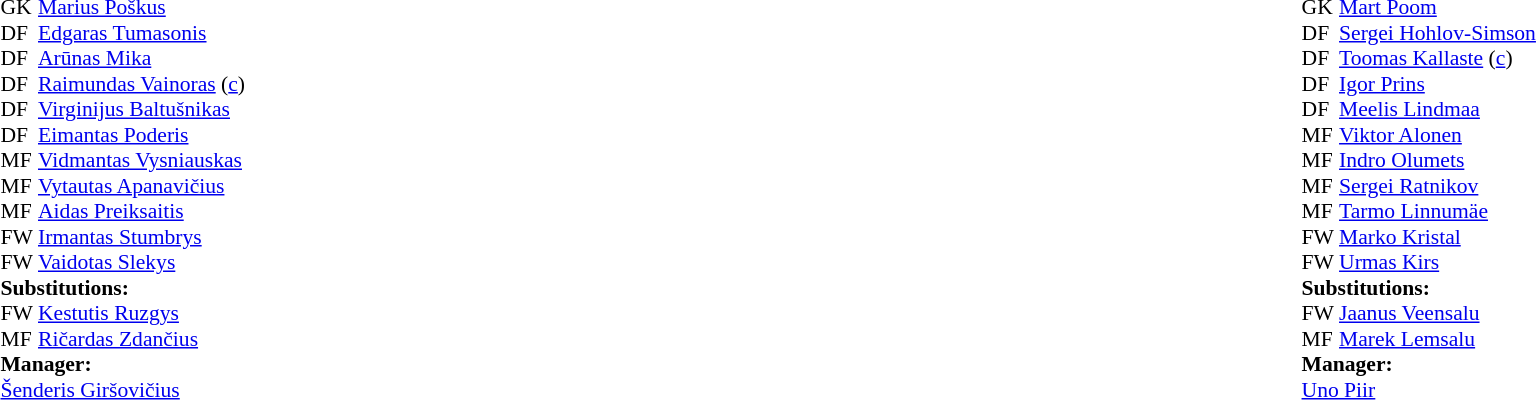<table width="100%">
<tr>
<td valign="top" width="50%"><br><table style="font-size: 90%" cellspacing="0" cellpadding="0">
<tr>
<th width="25"></th>
</tr>
<tr>
<td>GK</td>
<td><a href='#'>Marius Poškus</a></td>
</tr>
<tr>
<td>DF</td>
<td><a href='#'>Edgaras Tumasonis</a></td>
</tr>
<tr>
<td>DF</td>
<td><a href='#'>Arūnas Mika</a></td>
</tr>
<tr>
<td>DF</td>
<td><a href='#'>Raimundas Vainoras</a> (<a href='#'>c</a>)</td>
</tr>
<tr>
<td>DF</td>
<td><a href='#'>Virginijus Baltušnikas</a></td>
</tr>
<tr>
<td>DF</td>
<td><a href='#'>Eimantas Poderis</a></td>
<td></td>
<td></td>
</tr>
<tr>
<td>MF</td>
<td><a href='#'>Vidmantas Vysniauskas</a></td>
<td></td>
<td></td>
</tr>
<tr>
<td>MF</td>
<td><a href='#'>Vytautas Apanavičius</a></td>
</tr>
<tr>
<td>MF</td>
<td><a href='#'>Aidas Preiksaitis</a></td>
</tr>
<tr>
<td>FW</td>
<td><a href='#'>Irmantas Stumbrys</a></td>
</tr>
<tr>
<td>FW</td>
<td><a href='#'>Vaidotas Slekys</a></td>
</tr>
<tr>
<td colspan=3><strong>Substitutions:</strong></td>
</tr>
<tr>
<td>FW</td>
<td><a href='#'>Kestutis Ruzgys</a></td>
<td></td>
<td></td>
</tr>
<tr>
<td>MF</td>
<td><a href='#'>Ričardas Zdančius</a></td>
<td></td>
<td></td>
</tr>
<tr>
<td colspan=3><strong>Manager:</strong></td>
</tr>
<tr>
<td colspan="4"> <a href='#'>Šenderis Giršovičius</a></td>
</tr>
</table>
</td>
<td></td>
<td valign="top" width="50%"><br><table style="font-size: 90%" cellspacing="0" cellpadding="0" align=center>
<tr>
<th width="25"></th>
</tr>
<tr>
<td>GK</td>
<td><a href='#'>Mart Poom</a></td>
</tr>
<tr>
<td>DF</td>
<td><a href='#'>Sergei Hohlov-Simson</a></td>
</tr>
<tr>
<td>DF</td>
<td><a href='#'>Toomas Kallaste</a> (<a href='#'>c</a>)</td>
</tr>
<tr>
<td>DF</td>
<td><a href='#'>Igor Prins</a></td>
</tr>
<tr>
<td>DF</td>
<td><a href='#'>Meelis Lindmaa</a></td>
</tr>
<tr>
<td>MF</td>
<td><a href='#'>Viktor Alonen</a></td>
</tr>
<tr>
<td>MF</td>
<td><a href='#'>Indro Olumets</a></td>
</tr>
<tr>
<td>MF</td>
<td><a href='#'>Sergei Ratnikov</a></td>
<td></td>
<td></td>
</tr>
<tr>
<td>MF</td>
<td><a href='#'>Tarmo Linnumäe</a></td>
<td></td>
<td></td>
</tr>
<tr>
<td>FW</td>
<td><a href='#'>Marko Kristal</a></td>
</tr>
<tr>
<td>FW</td>
<td><a href='#'>Urmas Kirs</a></td>
</tr>
<tr>
<td colspan=3><strong>Substitutions:</strong></td>
</tr>
<tr>
<td>FW</td>
<td><a href='#'>Jaanus Veensalu</a></td>
<td></td>
<td></td>
</tr>
<tr>
<td>MF</td>
<td><a href='#'>Marek Lemsalu</a></td>
<td></td>
<td></td>
</tr>
<tr>
<td colspan=3><strong>Manager:</strong></td>
</tr>
<tr>
<td colspan="4"> <a href='#'>Uno Piir</a></td>
</tr>
</table>
</td>
</tr>
</table>
